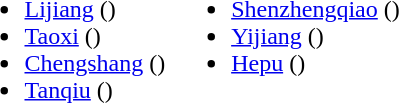<table>
<tr>
<td valign="top"><br><ul><li><a href='#'>Lijiang</a> ()</li><li><a href='#'>Taoxi</a> ()</li><li><a href='#'>Chengshang</a> ()</li><li><a href='#'>Tanqiu</a> ()</li></ul></td>
<td valign="top"><br><ul><li><a href='#'>Shenzhengqiao</a> ()</li><li><a href='#'>Yijiang</a> ()</li><li><a href='#'>Hepu</a> ()</li></ul></td>
</tr>
</table>
